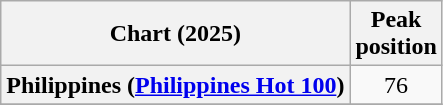<table class="wikitable sortable plainrowheaders" style="text-align:center">
<tr>
<th scope="col">Chart (2025)</th>
<th scope="col">Peak<br>position</th>
</tr>
<tr>
<th scope="row">Philippines (<a href='#'>Philippines Hot 100</a>)</th>
<td>76</td>
</tr>
<tr>
</tr>
</table>
